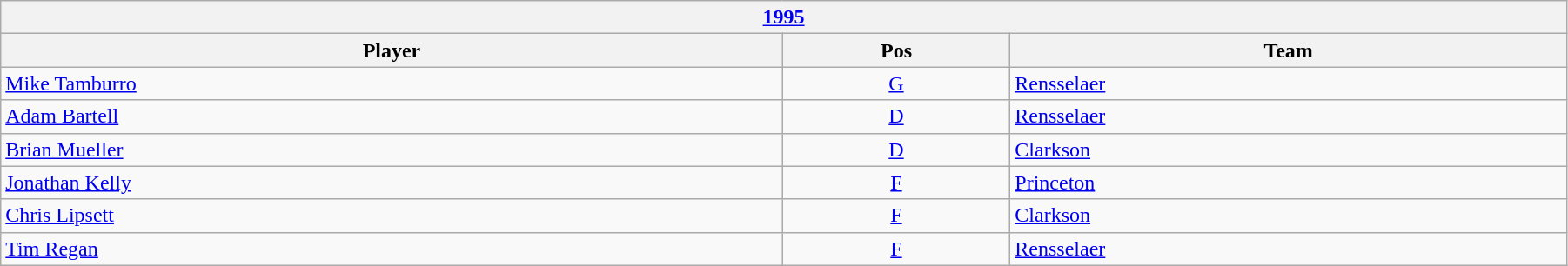<table class="wikitable" width=95%>
<tr>
<th colspan=3><a href='#'>1995</a></th>
</tr>
<tr>
<th>Player</th>
<th>Pos</th>
<th>Team</th>
</tr>
<tr>
<td><a href='#'>Mike Tamburro</a></td>
<td align=center><a href='#'>G</a></td>
<td><a href='#'>Rensselaer</a></td>
</tr>
<tr>
<td><a href='#'>Adam Bartell</a></td>
<td align=center><a href='#'>D</a></td>
<td><a href='#'>Rensselaer</a></td>
</tr>
<tr>
<td><a href='#'>Brian Mueller</a></td>
<td align=center><a href='#'>D</a></td>
<td><a href='#'>Clarkson</a></td>
</tr>
<tr>
<td><a href='#'>Jonathan Kelly</a></td>
<td align=center><a href='#'>F</a></td>
<td><a href='#'>Princeton</a></td>
</tr>
<tr>
<td><a href='#'>Chris Lipsett</a></td>
<td align=center><a href='#'>F</a></td>
<td><a href='#'>Clarkson</a></td>
</tr>
<tr>
<td><a href='#'>Tim Regan</a></td>
<td align=center><a href='#'>F</a></td>
<td><a href='#'>Rensselaer</a></td>
</tr>
</table>
